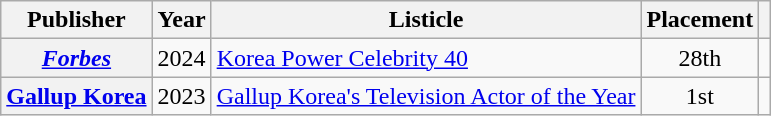<table class="wikitable plainrowheaders" style="text-align:center">
<tr>
<th scope="col">Publisher</th>
<th scope="col">Year</th>
<th scope="col">Listicle</th>
<th scope="col">Placement</th>
<th scope="col" class="unsortable"></th>
</tr>
<tr>
<th scope="row"><em><a href='#'>Forbes</a></em></th>
<td>2024</td>
<td style="text-align:left"><a href='#'>Korea Power Celebrity 40</a></td>
<td>28th</td>
<td></td>
</tr>
<tr>
<th scope="row"><a href='#'>Gallup Korea</a></th>
<td>2023</td>
<td style="text-align:left"><a href='#'>Gallup Korea's Television Actor of the Year</a></td>
<td>1st</td>
<td></td>
</tr>
</table>
